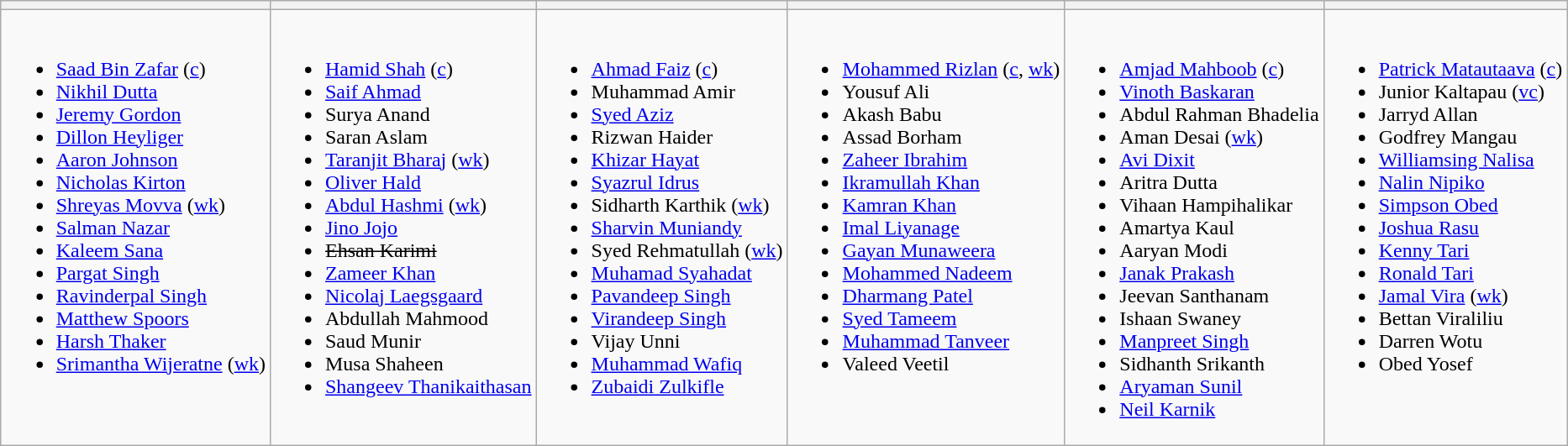<table class="wikitable" style="text-align:left; margin:auto">
<tr>
<th></th>
<th></th>
<th></th>
<th></th>
<th></th>
<th></th>
</tr>
<tr>
<td valign=top><br><ul><li><a href='#'>Saad Bin Zafar</a> (<a href='#'>c</a>)</li><li><a href='#'>Nikhil Dutta</a></li><li><a href='#'>Jeremy Gordon</a></li><li><a href='#'>Dillon Heyliger</a></li><li><a href='#'>Aaron Johnson</a></li><li><a href='#'>Nicholas Kirton</a></li><li><a href='#'>Shreyas Movva</a> (<a href='#'>wk</a>)</li><li><a href='#'>Salman Nazar</a></li><li><a href='#'>Kaleem Sana</a></li><li><a href='#'>Pargat Singh</a></li><li><a href='#'>Ravinderpal Singh</a></li><li><a href='#'>Matthew Spoors</a></li><li><a href='#'>Harsh Thaker</a></li><li><a href='#'>Srimantha Wijeratne</a> (<a href='#'>wk</a>)</li></ul></td>
<td valign=top><br><ul><li><a href='#'>Hamid Shah</a> (<a href='#'>c</a>)</li><li><a href='#'>Saif Ahmad</a></li><li>Surya Anand</li><li>Saran Aslam</li><li><a href='#'>Taranjit Bharaj</a> (<a href='#'>wk</a>)</li><li><a href='#'>Oliver Hald</a></li><li><a href='#'>Abdul Hashmi</a> (<a href='#'>wk</a>)</li><li><a href='#'>Jino Jojo</a></li><li><s>Ehsan Karimi</s></li><li><a href='#'>Zameer Khan</a></li><li><a href='#'>Nicolaj Laegsgaard</a></li><li>Abdullah Mahmood</li><li>Saud Munir</li><li>Musa Shaheen</li><li><a href='#'>Shangeev Thanikaithasan</a></li></ul></td>
<td valign=top><br><ul><li><a href='#'>Ahmad Faiz</a> (<a href='#'>c</a>)</li><li>Muhammad Amir</li><li><a href='#'>Syed Aziz</a></li><li>Rizwan Haider</li><li><a href='#'>Khizar Hayat</a></li><li><a href='#'>Syazrul Idrus</a></li><li>Sidharth Karthik (<a href='#'>wk</a>)</li><li><a href='#'>Sharvin Muniandy</a></li><li>Syed Rehmatullah (<a href='#'>wk</a>)</li><li><a href='#'>Muhamad Syahadat</a></li><li><a href='#'>Pavandeep Singh</a></li><li><a href='#'>Virandeep Singh</a></li><li>Vijay Unni</li><li><a href='#'>Muhammad Wafiq</a></li><li><a href='#'>Zubaidi Zulkifle</a></li></ul></td>
<td valign=top><br><ul><li><a href='#'>Mohammed Rizlan</a> (<a href='#'>c</a>, <a href='#'>wk</a>)</li><li>Yousuf Ali</li><li>Akash Babu</li><li>Assad Borham</li><li><a href='#'>Zaheer Ibrahim</a></li><li><a href='#'>Ikramullah Khan</a></li><li><a href='#'>Kamran Khan</a></li><li><a href='#'>Imal Liyanage</a></li><li><a href='#'>Gayan Munaweera</a></li><li><a href='#'>Mohammed Nadeem</a></li><li><a href='#'>Dharmang Patel</a></li><li><a href='#'>Syed Tameem</a></li><li><a href='#'>Muhammad Tanveer</a></li><li>Valeed Veetil</li></ul></td>
<td valign=top><br><ul><li><a href='#'>Amjad Mahboob</a> (<a href='#'>c</a>)</li><li><a href='#'>Vinoth Baskaran</a></li><li>Abdul Rahman Bhadelia</li><li>Aman Desai (<a href='#'>wk</a>)</li><li><a href='#'>Avi Dixit</a></li><li>Aritra Dutta</li><li>Vihaan Hampihalikar</li><li>Amartya Kaul</li><li>Aaryan Modi</li><li><a href='#'>Janak Prakash</a></li><li>Jeevan Santhanam</li><li>Ishaan Swaney</li><li><a href='#'>Manpreet Singh</a></li><li>Sidhanth Srikanth</li><li><a href='#'>Aryaman Sunil</a></li><li><a href='#'>Neil Karnik</a></li></ul></td>
<td valign=top><br><ul><li><a href='#'>Patrick Matautaava</a> (<a href='#'>c</a>)</li><li>Junior Kaltapau (<a href='#'>vc</a>)</li><li>Jarryd Allan</li><li>Godfrey Mangau</li><li><a href='#'>Williamsing Nalisa</a></li><li><a href='#'>Nalin Nipiko</a></li><li><a href='#'>Simpson Obed</a></li><li><a href='#'>Joshua Rasu</a></li><li><a href='#'>Kenny Tari</a></li><li><a href='#'>Ronald Tari</a></li><li><a href='#'>Jamal Vira</a> (<a href='#'>wk</a>)</li><li>Bettan Viraliliu</li><li>Darren Wotu</li><li>Obed Yosef</li></ul></td>
</tr>
</table>
